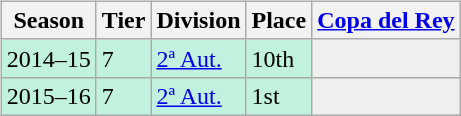<table>
<tr>
<td valign="top" width=0%><br><table class="wikitable">
<tr style="background:#f0f6fa;">
<th>Season</th>
<th>Tier</th>
<th>Division</th>
<th>Place</th>
<th><a href='#'>Copa del Rey</a></th>
</tr>
<tr>
<td style="background:#C0F2DF;">2014–15</td>
<td style="background:#C0F2DF;">7</td>
<td style="background:#C0F2DF;"><a href='#'>2ª Aut.</a></td>
<td style="background:#C0F2DF;">10th</td>
<th style="background:#efefef;"></th>
</tr>
<tr>
<td style="background:#C0F2DF;">2015–16</td>
<td style="background:#C0F2DF;">7</td>
<td style="background:#C0F2DF;"><a href='#'>2ª Aut.</a></td>
<td style="background:#C0F2DF;">1st</td>
<th style="background:#efefef;"></th>
</tr>
</table>
</td>
</tr>
</table>
